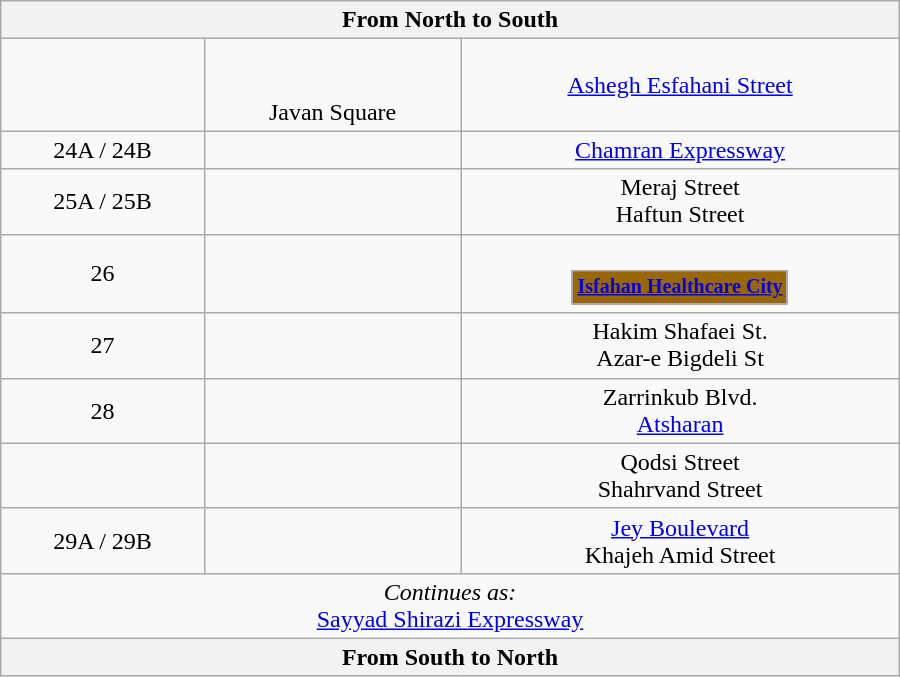<table class="wikitable" style="text-align:center" width="600px">
<tr>
<th text-align="center" colspan="3"> From North to South </th>
</tr>
<tr>
<td></td>
<td><br><br>Javan Square</td>
<td> <a href='#'>Ashegh Esfahani Street</a></td>
</tr>
<tr>
<td>24A / 24B</td>
<td></td>
<td> <a href='#'>Chamran Expressway</a></td>
</tr>
<tr>
<td>25A / 25B</td>
<td></td>
<td> Meraj Street<br> Haftun Street</td>
</tr>
<tr align="center">
<td>26</td>
<td></td>
<td><br><table border=0>
<tr size=40>
<td bgcolor=#960 style="font-size: 10pt; color: white" align=center><strong><a href='#'><span>Isfahan Healthcare City</span></a></strong></td>
</tr>
</table>
</td>
</tr>
<tr>
<td>27</td>
<td></td>
<td> Hakim Shafaei St.<br> Azar-e Bigdeli St</td>
</tr>
<tr>
<td>28</td>
<td></td>
<td> Zarrinkub Blvd.<br><a href='#'>Atsharan</a></td>
</tr>
<tr>
<td></td>
<td></td>
<td> Qodsi Street<br> Shahrvand Street</td>
</tr>
<tr>
<td>29A / 29B</td>
<td></td>
<td> <a href='#'>Jey Boulevard</a><br> Khajeh Amid Street</td>
</tr>
<tr>
<td colspan="7" align="center"><em>Continues as:</em><br> <a href='#'>Sayyad Shirazi Expressway</a></td>
</tr>
<tr>
<th text-align="center" colspan="3"> From South to North </th>
</tr>
</table>
